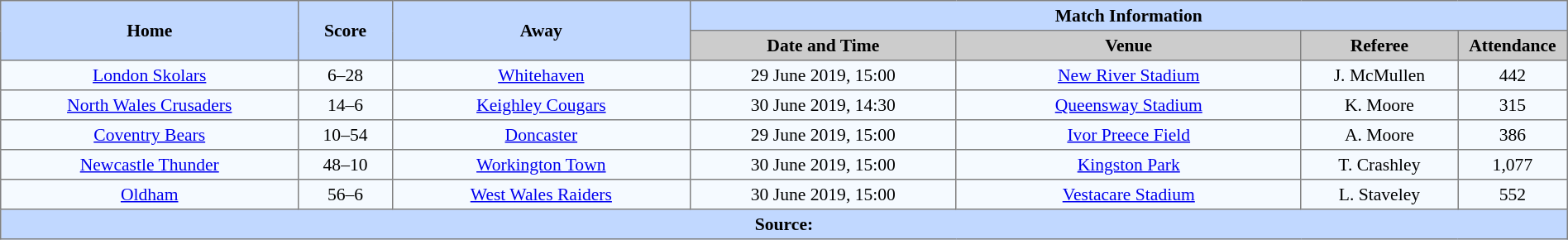<table border=1 style="border-collapse:collapse; font-size:90%; text-align:center;" cellpadding=3 cellspacing=0 width=100%>
<tr bgcolor=#C1D8FF>
<th rowspan=2 width=19%>Home</th>
<th rowspan=2 width=6%>Score</th>
<th rowspan=2 width=19%>Away</th>
<th colspan=4>Match Information</th>
</tr>
<tr bgcolor=#CCCCCC>
<th width=17%>Date and Time</th>
<th width=22%>Venue</th>
<th width=10%>Referee</th>
<th width=7%>Attendance</th>
</tr>
<tr bgcolor=#F5FAFF>
<td> <a href='#'>London Skolars</a></td>
<td>6–28</td>
<td> <a href='#'>Whitehaven</a></td>
<td>29 June 2019, 15:00</td>
<td><a href='#'>New River Stadium</a></td>
<td>J. McMullen</td>
<td>442</td>
</tr>
<tr bgcolor=#F5FAFF>
<td> <a href='#'>North Wales Crusaders</a></td>
<td>14–6</td>
<td> <a href='#'>Keighley Cougars</a></td>
<td>30 June 2019, 14:30</td>
<td><a href='#'>Queensway Stadium</a></td>
<td>K. Moore</td>
<td>315</td>
</tr>
<tr bgcolor=#F5FAFF>
<td> <a href='#'>Coventry Bears</a></td>
<td>10–54</td>
<td> <a href='#'>Doncaster</a></td>
<td>29 June 2019, 15:00</td>
<td><a href='#'>Ivor Preece Field</a></td>
<td>A. Moore</td>
<td>386</td>
</tr>
<tr bgcolor=#F5FAFF>
<td> <a href='#'>Newcastle Thunder</a></td>
<td>48–10</td>
<td> <a href='#'>Workington Town</a></td>
<td>30 June 2019, 15:00</td>
<td><a href='#'>Kingston Park</a></td>
<td>T. Crashley</td>
<td>1,077</td>
</tr>
<tr bgcolor=#F5FAFF>
<td> <a href='#'>Oldham</a></td>
<td>56–6</td>
<td> <a href='#'>West Wales Raiders</a></td>
<td>30 June 2019, 15:00</td>
<td><a href='#'>Vestacare Stadium</a></td>
<td>L. Staveley</td>
<td>552</td>
</tr>
<tr style="background:#c1d8ff;">
<th colspan=7>Source:</th>
</tr>
</table>
